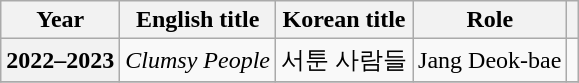<table class="wikitable sortable plainrowheaders">
<tr>
<th scope="col">Year</th>
<th scope="col">English title</th>
<th scope="col">Korean title</th>
<th scope="col">Role</th>
<th scope="col" class="unsortable"></th>
</tr>
<tr>
<th scope="row">2022–2023</th>
<td><em>Clumsy People</em></td>
<td>서툰 사람들</td>
<td>Jang Deok-bae</td>
<td></td>
</tr>
<tr>
</tr>
</table>
